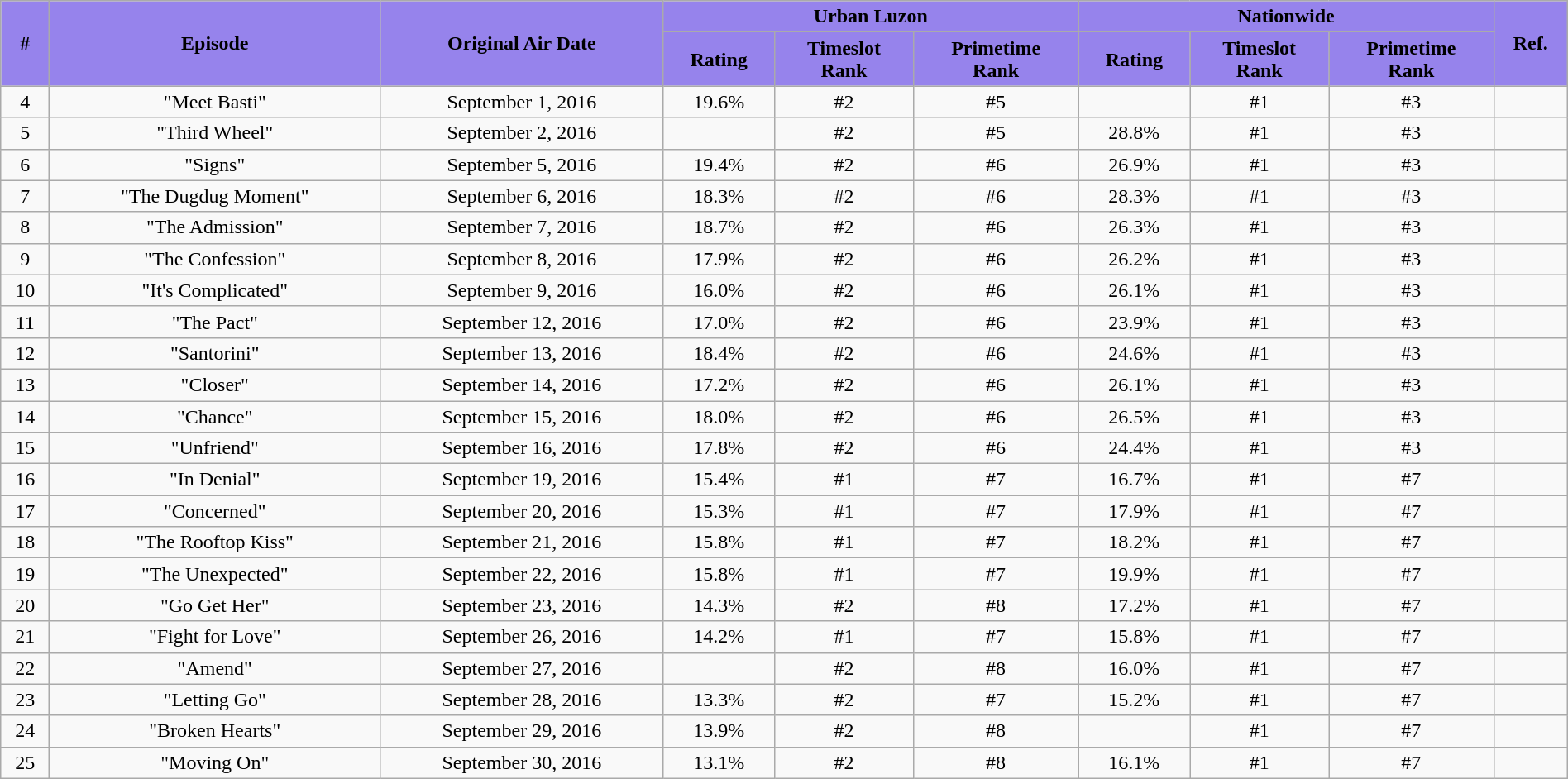<table class="wikitable"  style="text-align:center; line-height:18px; width:100%;">
<tr>
<th style="background:#9683ec;" rowspan="2">#</th>
<th style="background:#9683ec;" rowspan="2">Episode</th>
<th style="background:#9683ec;" rowspan="2">Original Air Date</th>
<th style="background:#9683ec;" colspan="3">Urban Luzon</th>
<th style="background:#9683ec;" colspan="3">Nationwide</th>
<th style="background:#9683ec;" rowspan="2">Ref.</th>
</tr>
<tr>
<th style="background:#9683ec;">Rating</th>
<th style="background:#9683ec;">Timeslot<br>Rank</th>
<th style="background:#9683ec;">Primetime<br>Rank</th>
<th style="background:#9683ec;">Rating</th>
<th style="background:#9683ec;">Timeslot<br>Rank</th>
<th style="background:#9683ec;">Primetime<br>Rank</th>
</tr>
<tr>
<td>4</td>
<td>"Meet Basti"</td>
<td>September 1, 2016</td>
<td>19.6%</td>
<td>#2</td>
<td>#5</td>
<td></td>
<td>#1</td>
<td>#3</td>
<td></td>
</tr>
<tr>
<td>5</td>
<td>"Third Wheel"</td>
<td>September 2, 2016</td>
<td></td>
<td>#2</td>
<td>#5</td>
<td>28.8%</td>
<td>#1</td>
<td>#3</td>
<td></td>
</tr>
<tr>
<td>6</td>
<td>"Signs"</td>
<td>September 5, 2016</td>
<td>19.4%</td>
<td>#2</td>
<td>#6</td>
<td>26.9%</td>
<td>#1</td>
<td>#3</td>
<td></td>
</tr>
<tr>
<td>7</td>
<td>"The Dugdug Moment"</td>
<td>September 6, 2016</td>
<td>18.3%</td>
<td>#2</td>
<td>#6</td>
<td>28.3%</td>
<td>#1</td>
<td>#3</td>
<td></td>
</tr>
<tr>
<td>8</td>
<td>"The Admission"</td>
<td>September 7, 2016</td>
<td>18.7%</td>
<td>#2</td>
<td>#6</td>
<td>26.3%</td>
<td>#1</td>
<td>#3</td>
<td></td>
</tr>
<tr>
<td>9</td>
<td>"The Confession"</td>
<td>September 8, 2016</td>
<td>17.9%</td>
<td>#2</td>
<td>#6</td>
<td>26.2%</td>
<td>#1</td>
<td>#3</td>
<td></td>
</tr>
<tr>
<td>10</td>
<td>"It's Complicated"</td>
<td>September 9, 2016</td>
<td>16.0%</td>
<td>#2</td>
<td>#6</td>
<td>26.1%</td>
<td>#1</td>
<td>#3</td>
<td></td>
</tr>
<tr>
<td>11</td>
<td>"The Pact"</td>
<td>September 12, 2016</td>
<td>17.0%</td>
<td>#2</td>
<td>#6</td>
<td>23.9%</td>
<td>#1</td>
<td>#3</td>
<td></td>
</tr>
<tr>
<td>12</td>
<td>"Santorini"</td>
<td>September 13, 2016</td>
<td>18.4%</td>
<td>#2</td>
<td>#6</td>
<td>24.6%</td>
<td>#1</td>
<td>#3</td>
<td></td>
</tr>
<tr>
<td>13</td>
<td>"Closer"</td>
<td>September 14, 2016</td>
<td>17.2%</td>
<td>#2</td>
<td>#6</td>
<td>26.1%</td>
<td>#1</td>
<td>#3</td>
<td></td>
</tr>
<tr>
<td>14</td>
<td>"Chance"</td>
<td>September 15, 2016</td>
<td>18.0%</td>
<td>#2</td>
<td>#6</td>
<td>26.5%</td>
<td>#1</td>
<td>#3</td>
<td></td>
</tr>
<tr>
<td>15</td>
<td>"Unfriend"</td>
<td>September 16, 2016</td>
<td>17.8%</td>
<td>#2</td>
<td>#6</td>
<td>24.4%</td>
<td>#1</td>
<td>#3</td>
<td></td>
</tr>
<tr>
<td>16</td>
<td>"In Denial"</td>
<td>September 19, 2016</td>
<td>15.4%</td>
<td>#1</td>
<td>#7</td>
<td>16.7%</td>
<td>#1</td>
<td>#7</td>
<td></td>
</tr>
<tr>
<td>17</td>
<td>"Concerned"</td>
<td>September 20, 2016</td>
<td>15.3%</td>
<td>#1</td>
<td>#7</td>
<td>17.9%</td>
<td>#1</td>
<td>#7</td>
<td></td>
</tr>
<tr>
<td>18</td>
<td>"The Rooftop Kiss"</td>
<td>September 21, 2016</td>
<td>15.8%</td>
<td>#1</td>
<td>#7</td>
<td>18.2%</td>
<td>#1</td>
<td>#7</td>
<td></td>
</tr>
<tr>
<td>19</td>
<td>"The Unexpected"</td>
<td>September 22, 2016</td>
<td>15.8%</td>
<td>#1</td>
<td>#7</td>
<td>19.9%</td>
<td>#1</td>
<td>#7</td>
<td></td>
</tr>
<tr>
<td>20</td>
<td>"Go Get Her"</td>
<td>September 23, 2016</td>
<td>14.3%</td>
<td>#2</td>
<td>#8</td>
<td>17.2%</td>
<td>#1</td>
<td>#7</td>
<td></td>
</tr>
<tr>
<td>21</td>
<td>"Fight for Love"</td>
<td>September 26, 2016</td>
<td>14.2%</td>
<td>#1</td>
<td>#7</td>
<td>15.8%</td>
<td>#1</td>
<td>#7</td>
<td></td>
</tr>
<tr>
<td>22</td>
<td>"Amend"</td>
<td>September 27, 2016</td>
<td></td>
<td>#2</td>
<td>#8</td>
<td>16.0%</td>
<td>#1</td>
<td>#7</td>
<td></td>
</tr>
<tr>
<td>23</td>
<td>"Letting Go"</td>
<td>September 28, 2016</td>
<td>13.3%</td>
<td>#2</td>
<td>#7</td>
<td>15.2%</td>
<td>#1</td>
<td>#7</td>
<td></td>
</tr>
<tr>
<td>24</td>
<td>"Broken Hearts"</td>
<td>September 29, 2016</td>
<td>13.9%</td>
<td>#2</td>
<td>#8</td>
<td></td>
<td>#1</td>
<td>#7</td>
<td></td>
</tr>
<tr>
<td>25</td>
<td>"Moving On"</td>
<td>September 30, 2016</td>
<td>13.1%</td>
<td>#2</td>
<td>#8</td>
<td>16.1%</td>
<td>#1</td>
<td>#7</td>
<td></td>
</tr>
</table>
